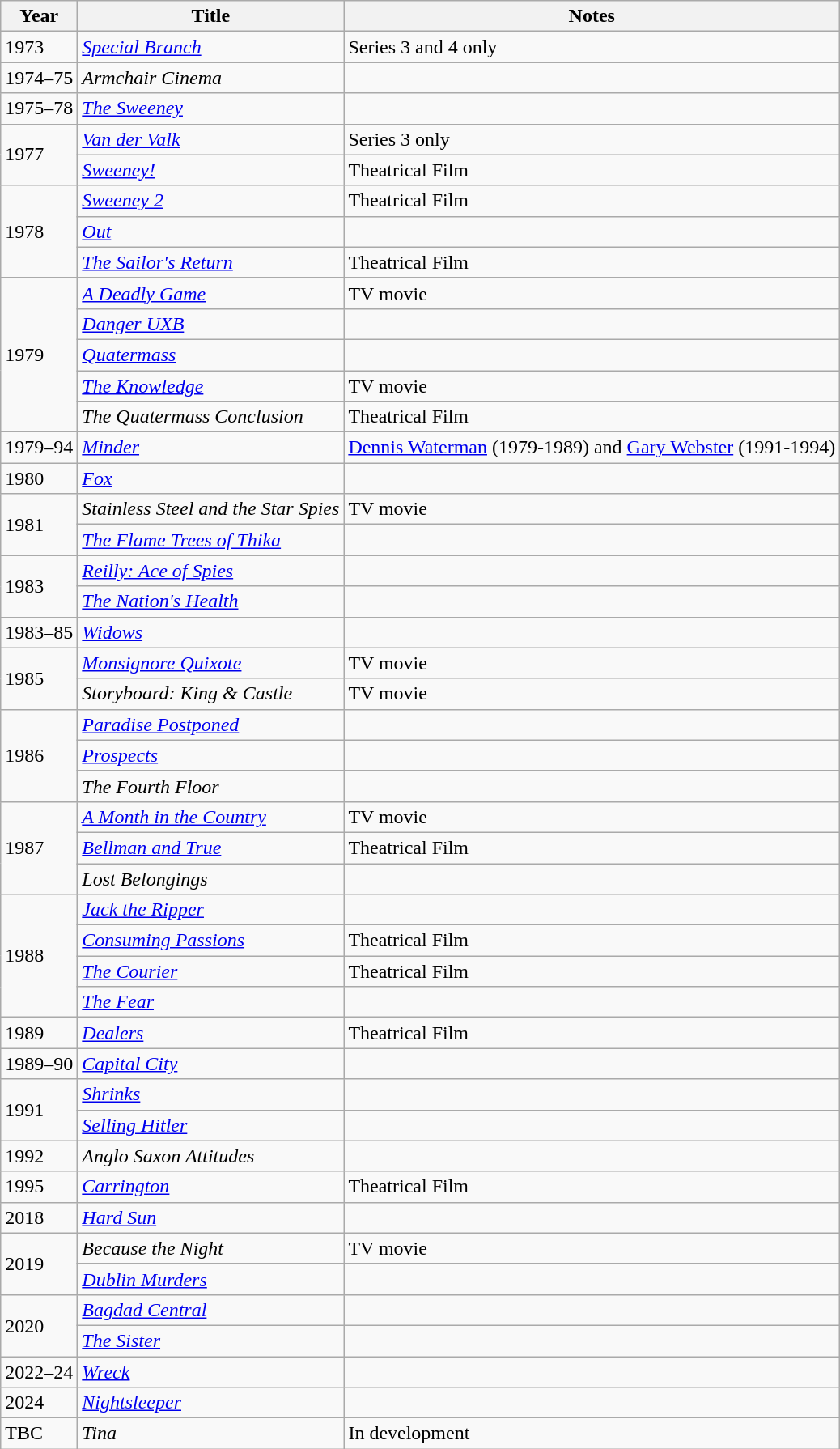<table class="wikitable">
<tr>
<th>Year</th>
<th>Title</th>
<th>Notes</th>
</tr>
<tr>
<td>1973</td>
<td><em><a href='#'>Special Branch</a></em></td>
<td>Series 3 and 4 only</td>
</tr>
<tr>
<td>1974–75</td>
<td><em>Armchair Cinema</em></td>
<td></td>
</tr>
<tr>
<td>1975–78</td>
<td><em><a href='#'>The Sweeney</a></em></td>
<td></td>
</tr>
<tr>
<td rowspan="2">1977</td>
<td><em><a href='#'>Van der Valk</a></em></td>
<td>Series 3 only</td>
</tr>
<tr>
<td><em><a href='#'>Sweeney!</a></em></td>
<td>Theatrical Film</td>
</tr>
<tr>
<td rowspan="3">1978</td>
<td><em><a href='#'>Sweeney 2</a></em></td>
<td>Theatrical Film</td>
</tr>
<tr>
<td><em><a href='#'>Out</a></em></td>
<td></td>
</tr>
<tr>
<td><em><a href='#'>The Sailor's Return</a></em></td>
<td>Theatrical Film</td>
</tr>
<tr>
<td rowspan="5">1979</td>
<td><em><a href='#'>A Deadly Game</a></em></td>
<td>TV movie</td>
</tr>
<tr>
<td><em><a href='#'>Danger UXB</a></em></td>
<td></td>
</tr>
<tr>
<td><em><a href='#'>Quatermass</a></em></td>
<td></td>
</tr>
<tr>
<td><em><a href='#'>The Knowledge</a></em></td>
<td>TV movie</td>
</tr>
<tr>
<td><em>The Quatermass Conclusion</em></td>
<td>Theatrical Film</td>
</tr>
<tr>
<td>1979–94</td>
<td><em><a href='#'>Minder</a></em></td>
<td><a href='#'>Dennis Waterman</a> (1979-1989) and <a href='#'>Gary Webster</a> (1991-1994)</td>
</tr>
<tr>
<td>1980</td>
<td><em><a href='#'>Fox</a></em></td>
<td></td>
</tr>
<tr>
<td rowspan="2">1981</td>
<td><em>Stainless Steel and the Star Spies</em></td>
<td>TV movie</td>
</tr>
<tr>
<td><em><a href='#'>The Flame Trees of Thika</a></em></td>
<td></td>
</tr>
<tr>
<td rowspan="2">1983</td>
<td><em><a href='#'>Reilly: Ace of Spies</a></em></td>
<td></td>
</tr>
<tr>
<td><em><a href='#'>The Nation's Health</a></em></td>
<td></td>
</tr>
<tr>
<td>1983–85</td>
<td><em><a href='#'>Widows</a></em></td>
<td></td>
</tr>
<tr>
<td rowspan="2">1985</td>
<td><em><a href='#'>Monsignore Quixote</a></em></td>
<td>TV movie</td>
</tr>
<tr>
<td><em>Storyboard: King & Castle</em></td>
<td>TV movie</td>
</tr>
<tr>
<td rowspan="3">1986</td>
<td><em><a href='#'>Paradise Postponed</a></em></td>
<td></td>
</tr>
<tr>
<td><em><a href='#'>Prospects</a></em></td>
<td></td>
</tr>
<tr>
<td><em>The Fourth Floor</em></td>
<td></td>
</tr>
<tr>
<td rowspan="3">1987</td>
<td><em><a href='#'>A Month in the Country</a></em></td>
<td>TV movie</td>
</tr>
<tr>
<td><em><a href='#'>Bellman and True</a></em></td>
<td>Theatrical Film</td>
</tr>
<tr>
<td><em>Lost Belongings</em></td>
<td></td>
</tr>
<tr>
<td rowspan="4">1988</td>
<td><em><a href='#'>Jack the Ripper</a></em></td>
<td></td>
</tr>
<tr>
<td><em><a href='#'>Consuming Passions</a></em></td>
<td>Theatrical Film</td>
</tr>
<tr>
<td><em><a href='#'>The Courier</a></em></td>
<td>Theatrical Film</td>
</tr>
<tr>
<td><em><a href='#'>The Fear</a></em></td>
<td></td>
</tr>
<tr>
<td>1989</td>
<td><em><a href='#'>Dealers</a></em></td>
<td>Theatrical Film</td>
</tr>
<tr>
<td>1989–90</td>
<td><em><a href='#'>Capital City</a></em></td>
<td></td>
</tr>
<tr>
<td rowspan="2">1991</td>
<td><em><a href='#'>Shrinks</a></em></td>
<td></td>
</tr>
<tr>
<td><em><a href='#'>Selling Hitler</a></em></td>
<td></td>
</tr>
<tr>
<td>1992</td>
<td><em>Anglo Saxon Attitudes</em></td>
<td></td>
</tr>
<tr>
<td>1995</td>
<td><em><a href='#'>Carrington</a></em></td>
<td>Theatrical Film</td>
</tr>
<tr>
<td>2018</td>
<td><em><a href='#'>Hard Sun</a></em></td>
<td></td>
</tr>
<tr>
<td rowspan="2">2019</td>
<td><em>Because the Night</em></td>
<td>TV movie</td>
</tr>
<tr>
<td><em><a href='#'>Dublin Murders</a></em></td>
<td></td>
</tr>
<tr>
<td rowspan="2">2020</td>
<td><em><a href='#'>Bagdad Central</a></em></td>
<td></td>
</tr>
<tr>
<td><em><a href='#'>The Sister</a></em></td>
<td></td>
</tr>
<tr>
<td>2022–24</td>
<td><em><a href='#'>Wreck</a></em></td>
<td></td>
</tr>
<tr>
<td>2024</td>
<td><em><a href='#'>Nightsleeper</a></em></td>
<td></td>
</tr>
<tr>
<td>TBC</td>
<td><em>Tina</em></td>
<td>In development</td>
</tr>
</table>
